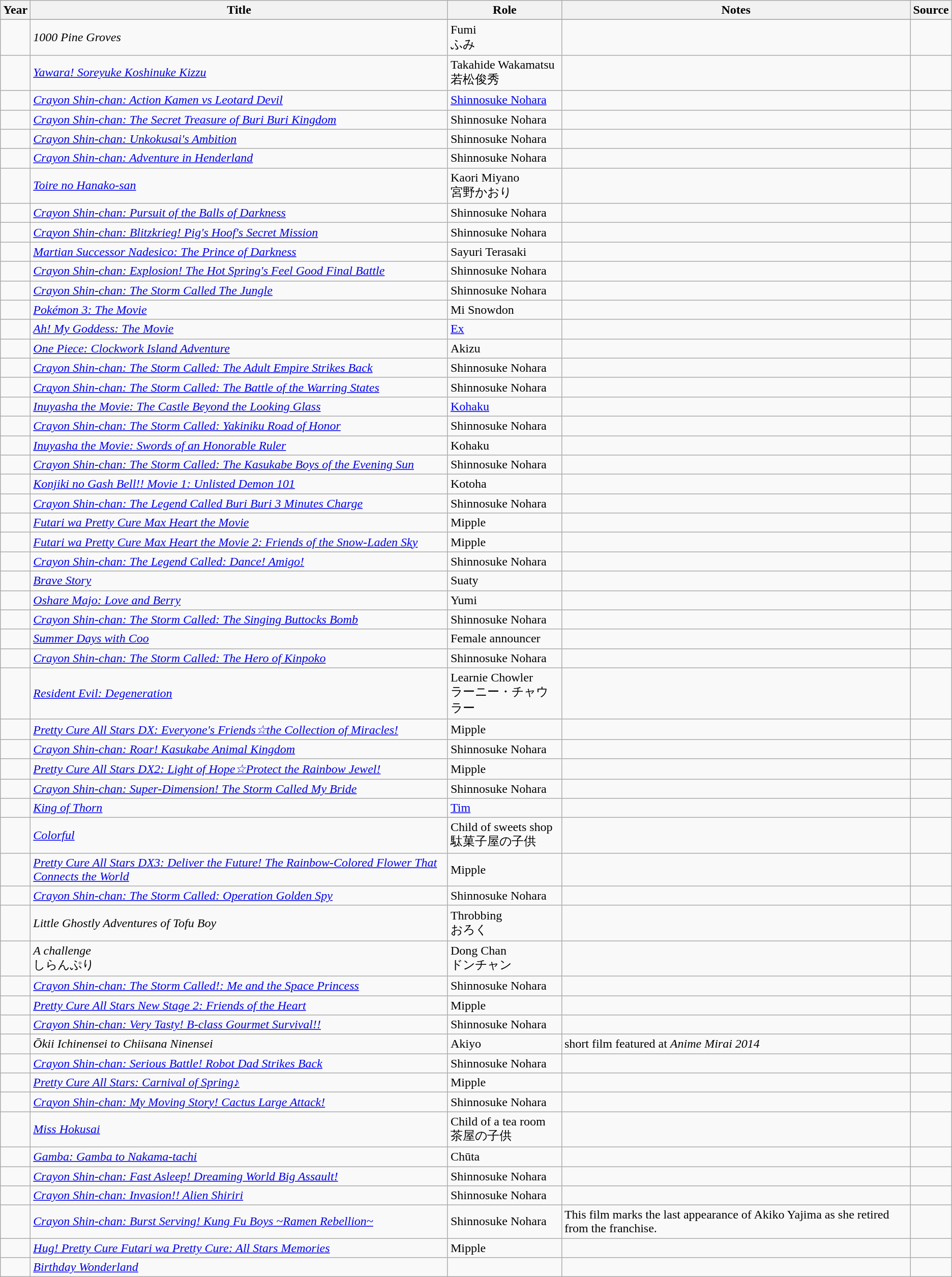<table class="wikitable sortable plainrowheaders">
<tr>
<th>Year</th>
<th>Title</th>
<th>Role</th>
<th class="unsortable">Notes</th>
<th class="unsortable">Source</th>
</tr>
<tr>
</tr>
<tr>
<td></td>
<td><em>1000 Pine Groves</em><br></td>
<td>Fumi<br>ふみ</td>
<td></td>
<td></td>
</tr>
<tr>
<td></td>
<td><em><a href='#'>Yawara! Soreyuke Koshinuke Kizzu</a></em></td>
<td>Takahide Wakamatsu<br>若松俊秀</td>
<td></td>
<td></td>
</tr>
<tr>
<td></td>
<td><em><a href='#'>Crayon Shin-chan: Action Kamen vs Leotard Devil</a></em></td>
<td><a href='#'>Shinnosuke Nohara</a></td>
<td></td>
<td></td>
</tr>
<tr>
<td></td>
<td><em><a href='#'>Crayon Shin-chan: The Secret Treasure of Buri Buri Kingdom</a></em></td>
<td>Shinnosuke Nohara</td>
<td></td>
<td></td>
</tr>
<tr>
<td></td>
<td><em><a href='#'>Crayon Shin-chan: Unkokusai's Ambition</a></em></td>
<td>Shinnosuke Nohara</td>
<td></td>
<td></td>
</tr>
<tr>
<td></td>
<td><em><a href='#'>Crayon Shin-chan: Adventure in Henderland</a></em></td>
<td>Shinnosuke Nohara</td>
<td></td>
<td></td>
</tr>
<tr>
<td></td>
<td><em><a href='#'>Toire no Hanako-san</a></em></td>
<td>Kaori Miyano<br>宮野かおり</td>
<td></td>
<td></td>
</tr>
<tr>
<td></td>
<td><em><a href='#'>Crayon Shin-chan: Pursuit of the Balls of Darkness</a></em></td>
<td>Shinnosuke Nohara</td>
<td></td>
<td></td>
</tr>
<tr>
<td></td>
<td><em><a href='#'>Crayon Shin-chan: Blitzkrieg! Pig's Hoof's Secret Mission</a></em></td>
<td>Shinnosuke Nohara</td>
<td></td>
<td></td>
</tr>
<tr>
<td></td>
<td><em><a href='#'>Martian Successor Nadesico: The Prince of Darkness</a></em></td>
<td>Sayuri Terasaki</td>
<td></td>
<td></td>
</tr>
<tr>
<td></td>
<td><em><a href='#'>Crayon Shin-chan: Explosion! The Hot Spring's Feel Good Final Battle</a></em></td>
<td>Shinnosuke Nohara</td>
<td></td>
<td></td>
</tr>
<tr>
<td></td>
<td><em><a href='#'>Crayon Shin-chan: The Storm Called The Jungle</a></em></td>
<td>Shinnosuke Nohara</td>
<td></td>
<td></td>
</tr>
<tr>
<td></td>
<td><em><a href='#'>Pokémon 3: The Movie</a></em></td>
<td>Mi Snowdon</td>
<td></td>
<td></td>
</tr>
<tr>
<td></td>
<td><em><a href='#'>Ah! My Goddess: The Movie</a></em></td>
<td><a href='#'>Ex</a></td>
<td></td>
<td></td>
</tr>
<tr>
<td></td>
<td><em><a href='#'>One Piece: Clockwork Island Adventure</a></em></td>
<td>Akizu</td>
<td></td>
<td></td>
</tr>
<tr>
<td></td>
<td><em><a href='#'>Crayon Shin-chan: The Storm Called: The Adult Empire Strikes Back</a></em></td>
<td>Shinnosuke Nohara</td>
<td></td>
<td></td>
</tr>
<tr>
<td></td>
<td><em><a href='#'>Crayon Shin-chan: The Storm Called: The Battle of the Warring States</a></em></td>
<td>Shinnosuke Nohara</td>
<td></td>
<td></td>
</tr>
<tr>
<td></td>
<td><em><a href='#'>Inuyasha the Movie: The Castle Beyond the Looking Glass</a></em></td>
<td><a href='#'>Kohaku</a></td>
<td></td>
<td></td>
</tr>
<tr>
<td></td>
<td><em><a href='#'>Crayon Shin-chan: The Storm Called: Yakiniku Road of Honor</a></em></td>
<td>Shinnosuke Nohara</td>
<td></td>
<td></td>
</tr>
<tr>
<td></td>
<td><em><a href='#'>Inuyasha the Movie: Swords of an Honorable Ruler</a></em></td>
<td>Kohaku</td>
<td></td>
<td></td>
</tr>
<tr>
<td></td>
<td><em><a href='#'>Crayon Shin-chan: The Storm Called: The Kasukabe Boys of the Evening Sun</a></em></td>
<td>Shinnosuke Nohara</td>
<td></td>
<td></td>
</tr>
<tr>
<td></td>
<td><em><a href='#'>Konjiki no Gash Bell!! Movie 1: Unlisted Demon 101</a></em></td>
<td>Kotoha</td>
<td></td>
<td></td>
</tr>
<tr>
<td></td>
<td><em><a href='#'>Crayon Shin-chan: The Legend Called Buri Buri 3 Minutes Charge</a></em></td>
<td>Shinnosuke Nohara</td>
<td></td>
<td></td>
</tr>
<tr>
<td></td>
<td><em><a href='#'>Futari wa Pretty Cure Max Heart the Movie</a></em></td>
<td>Mipple</td>
<td></td>
<td></td>
</tr>
<tr>
<td></td>
<td><em><a href='#'>Futari wa Pretty Cure Max Heart the Movie 2: Friends of the Snow-Laden Sky</a></em></td>
<td>Mipple</td>
<td></td>
<td></td>
</tr>
<tr>
<td></td>
<td><em><a href='#'>Crayon Shin-chan: The Legend Called: Dance! Amigo!</a></em></td>
<td>Shinnosuke Nohara</td>
<td></td>
<td></td>
</tr>
<tr>
<td></td>
<td><em><a href='#'>Brave Story</a></em></td>
<td>Suaty</td>
<td></td>
<td></td>
</tr>
<tr>
<td></td>
<td><em><a href='#'>Oshare Majo: Love and Berry</a></em></td>
<td>Yumi</td>
<td></td>
<td></td>
</tr>
<tr>
<td></td>
<td><em><a href='#'>Crayon Shin-chan: The Storm Called: The Singing Buttocks Bomb</a></em></td>
<td>Shinnosuke Nohara</td>
<td></td>
<td></td>
</tr>
<tr>
<td></td>
<td><em><a href='#'>Summer Days with Coo</a></em></td>
<td>Female announcer</td>
<td></td>
<td></td>
</tr>
<tr>
<td></td>
<td><em><a href='#'>Crayon Shin-chan: The Storm Called: The Hero of Kinpoko</a></em></td>
<td>Shinnosuke Nohara</td>
<td></td>
<td></td>
</tr>
<tr>
<td></td>
<td><em><a href='#'>Resident Evil: Degeneration</a></em></td>
<td>Learnie Chowler<br>ラーニー・チャウラー</td>
<td></td>
<td></td>
</tr>
<tr>
<td></td>
<td><em><a href='#'>Pretty Cure All Stars DX: Everyone's Friends☆the Collection of Miracles!</a> </em></td>
<td>Mipple</td>
<td></td>
<td></td>
</tr>
<tr>
<td></td>
<td><em><a href='#'>Crayon Shin-chan: Roar! Kasukabe Animal Kingdom</a></em></td>
<td>Shinnosuke Nohara</td>
<td></td>
<td></td>
</tr>
<tr>
<td></td>
<td><em><a href='#'>Pretty Cure All Stars DX2: Light of Hope☆Protect the Rainbow Jewel!</a></em></td>
<td>Mipple</td>
<td></td>
<td></td>
</tr>
<tr>
<td></td>
<td><em><a href='#'>Crayon Shin-chan: Super-Dimension! The Storm Called My Bride</a></em></td>
<td>Shinnosuke Nohara</td>
<td></td>
<td></td>
</tr>
<tr>
<td></td>
<td><em><a href='#'>King of Thorn</a></em></td>
<td><a href='#'>Tim</a></td>
<td></td>
<td></td>
</tr>
<tr>
<td></td>
<td><em><a href='#'>Colorful</a></em></td>
<td>Child of sweets shop<br>駄菓子屋の子供</td>
<td></td>
<td></td>
</tr>
<tr>
<td></td>
<td><em><a href='#'>Pretty Cure All Stars DX3: Deliver the Future! The Rainbow-Colored Flower That Connects the World</a></em></td>
<td>Mipple</td>
<td></td>
<td></td>
</tr>
<tr>
<td></td>
<td><em><a href='#'>Crayon Shin-chan: The Storm Called: Operation Golden Spy</a></em></td>
<td>Shinnosuke Nohara</td>
<td></td>
<td></td>
</tr>
<tr>
<td></td>
<td><em>Little Ghostly Adventures of Tofu Boy</em><br></td>
<td>Throbbing<br>おろく</td>
<td></td>
<td></td>
</tr>
<tr>
<td></td>
<td><em>A challenge</em><br>しらんぷり</td>
<td>Dong Chan<br>ドンチャン</td>
<td></td>
<td></td>
</tr>
<tr>
<td></td>
<td><em><a href='#'>Crayon Shin-chan: The Storm Called!: Me and the Space Princess</a></em></td>
<td>Shinnosuke Nohara</td>
<td></td>
<td></td>
</tr>
<tr>
<td></td>
<td><em><a href='#'>Pretty Cure All Stars New Stage 2: Friends of the Heart</a></em></td>
<td>Mipple</td>
<td></td>
<td></td>
</tr>
<tr>
<td></td>
<td><em><a href='#'>Crayon Shin-chan: Very Tasty! B-class Gourmet Survival!!</a></em></td>
<td>Shinnosuke Nohara</td>
<td></td>
<td></td>
</tr>
<tr>
<td></td>
<td><em>Ōkii Ichinensei to Chiisana Ninensei</em><br></td>
<td>Akiyo</td>
<td>short film featured at <em>Anime Mirai 2014</em></td>
<td></td>
</tr>
<tr>
<td></td>
<td><em><a href='#'>Crayon Shin-chan: Serious Battle! Robot Dad Strikes Back</a></em></td>
<td>Shinnosuke Nohara</td>
<td></td>
<td></td>
</tr>
<tr>
<td></td>
<td><em><a href='#'>Pretty Cure All Stars: Carnival of Spring♪</a></em></td>
<td>Mipple</td>
<td></td>
<td></td>
</tr>
<tr>
<td></td>
<td><em><a href='#'>Crayon Shin-chan: My Moving Story! Cactus Large Attack!</a></em></td>
<td>Shinnosuke Nohara</td>
<td></td>
<td></td>
</tr>
<tr>
<td></td>
<td><em><a href='#'>Miss Hokusai</a></em></td>
<td>Child of a tea room<br>茶屋の子供</td>
<td></td>
<td></td>
</tr>
<tr>
<td></td>
<td><em><a href='#'>Gamba: Gamba to Nakama-tachi</a></em></td>
<td>Chūta</td>
<td></td>
<td></td>
</tr>
<tr>
<td></td>
<td><em><a href='#'>Crayon Shin-chan: Fast Asleep! Dreaming World Big Assault!</a></em></td>
<td>Shinnosuke Nohara</td>
<td></td>
<td></td>
</tr>
<tr>
<td></td>
<td><em><a href='#'>Crayon Shin-chan: Invasion!! Alien Shiriri</a></em></td>
<td>Shinnosuke Nohara</td>
<td></td>
<td></td>
</tr>
<tr>
<td></td>
<td><em><a href='#'>Crayon Shin-chan: Burst Serving! Kung Fu Boys ~Ramen Rebellion~</a></em></td>
<td>Shinnosuke Nohara</td>
<td>This film marks the last appearance of Akiko Yajima as she retired from the franchise.</td>
<td></td>
</tr>
<tr>
<td></td>
<td><em><a href='#'>Hug! Pretty Cure Futari wa Pretty Cure: All Stars Memories</a></em></td>
<td>Mipple</td>
<td></td>
<td></td>
</tr>
<tr>
<td></td>
<td><em><a href='#'>Birthday Wonderland</a></em></td>
<td></td>
<td></td>
<td></td>
</tr>
</table>
